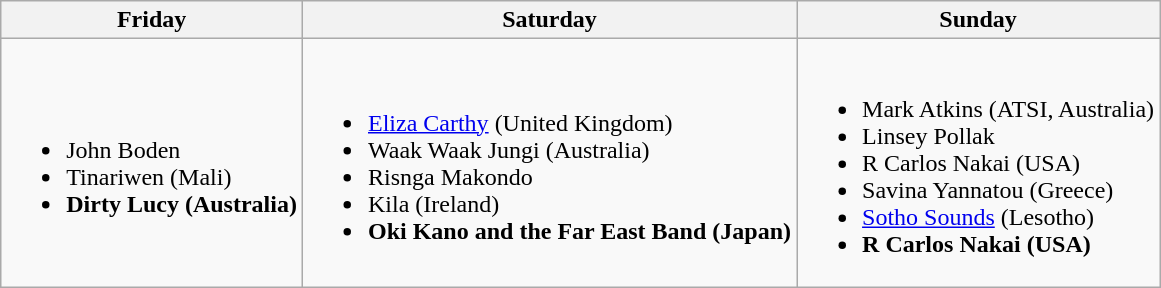<table class="wikitable">
<tr>
<th>Friday</th>
<th>Saturday</th>
<th>Sunday</th>
</tr>
<tr>
<td><br><ul><li>John Boden</li><li>Tinariwen (Mali)</li><li><strong>Dirty Lucy (Australia)</strong></li></ul></td>
<td><br><ul><li><a href='#'>Eliza Carthy</a> (United Kingdom)</li><li>Waak Waak Jungi (Australia)</li><li>Risnga Makondo</li><li>Kila (Ireland)</li><li><strong>Oki Kano and the Far East Band (Japan)</strong></li></ul></td>
<td><br><ul><li>Mark Atkins (ATSI, Australia)</li><li>Linsey Pollak</li><li>R Carlos Nakai (USA)</li><li>Savina Yannatou (Greece)</li><li><a href='#'>Sotho Sounds</a> (Lesotho)</li><li><strong>R Carlos Nakai (USA)</strong></li></ul></td>
</tr>
</table>
